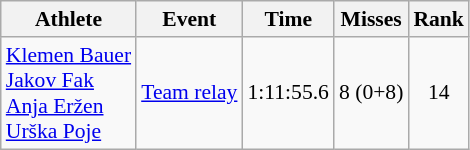<table class="wikitable" style="font-size:90%">
<tr>
<th>Athlete</th>
<th>Event</th>
<th>Time</th>
<th>Misses</th>
<th>Rank</th>
</tr>
<tr align=center>
<td align=left><a href='#'>Klemen Bauer</a><br><a href='#'>Jakov Fak</a><br><a href='#'>Anja Eržen</a><br><a href='#'>Urška Poje</a></td>
<td align=left><a href='#'>Team relay</a></td>
<td>1:11:55.6</td>
<td>8 (0+8)</td>
<td>14</td>
</tr>
</table>
